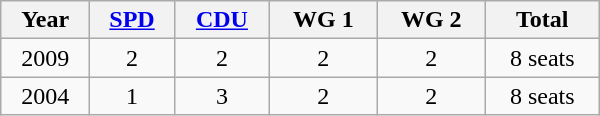<table class="wikitable" width="400">
<tr>
<th>Year</th>
<th><a href='#'>SPD</a></th>
<th><a href='#'>CDU</a></th>
<th>WG 1</th>
<th>WG 2</th>
<th>Total</th>
</tr>
<tr align="center">
<td>2009</td>
<td>2</td>
<td>2</td>
<td>2</td>
<td>2</td>
<td>8 seats</td>
</tr>
<tr align="center">
<td>2004</td>
<td>1</td>
<td>3</td>
<td>2</td>
<td>2</td>
<td>8 seats</td>
</tr>
</table>
